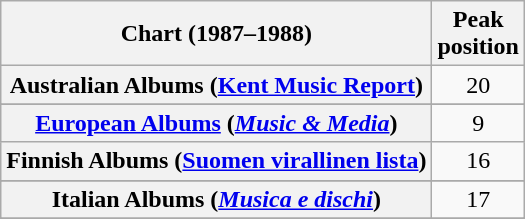<table class="wikitable sortable plainrowheaders" style="text-align:center">
<tr>
<th scope="col">Chart (1987–1988)</th>
<th scope="col">Peak<br>position</th>
</tr>
<tr>
<th scope="row">Australian Albums (<a href='#'>Kent Music Report</a>)</th>
<td>20</td>
</tr>
<tr>
</tr>
<tr>
</tr>
<tr>
<th scope="row"><a href='#'>European Albums</a> (<em><a href='#'>Music & Media</a></em>)</th>
<td>9</td>
</tr>
<tr>
<th scope="row">Finnish Albums (<a href='#'>Suomen virallinen lista</a>)</th>
<td>16</td>
</tr>
<tr>
</tr>
<tr>
<th scope="row">Italian Albums (<em><a href='#'>Musica e dischi</a></em>)</th>
<td>17</td>
</tr>
<tr>
</tr>
<tr>
</tr>
<tr>
</tr>
<tr>
</tr>
<tr>
</tr>
<tr>
</tr>
</table>
